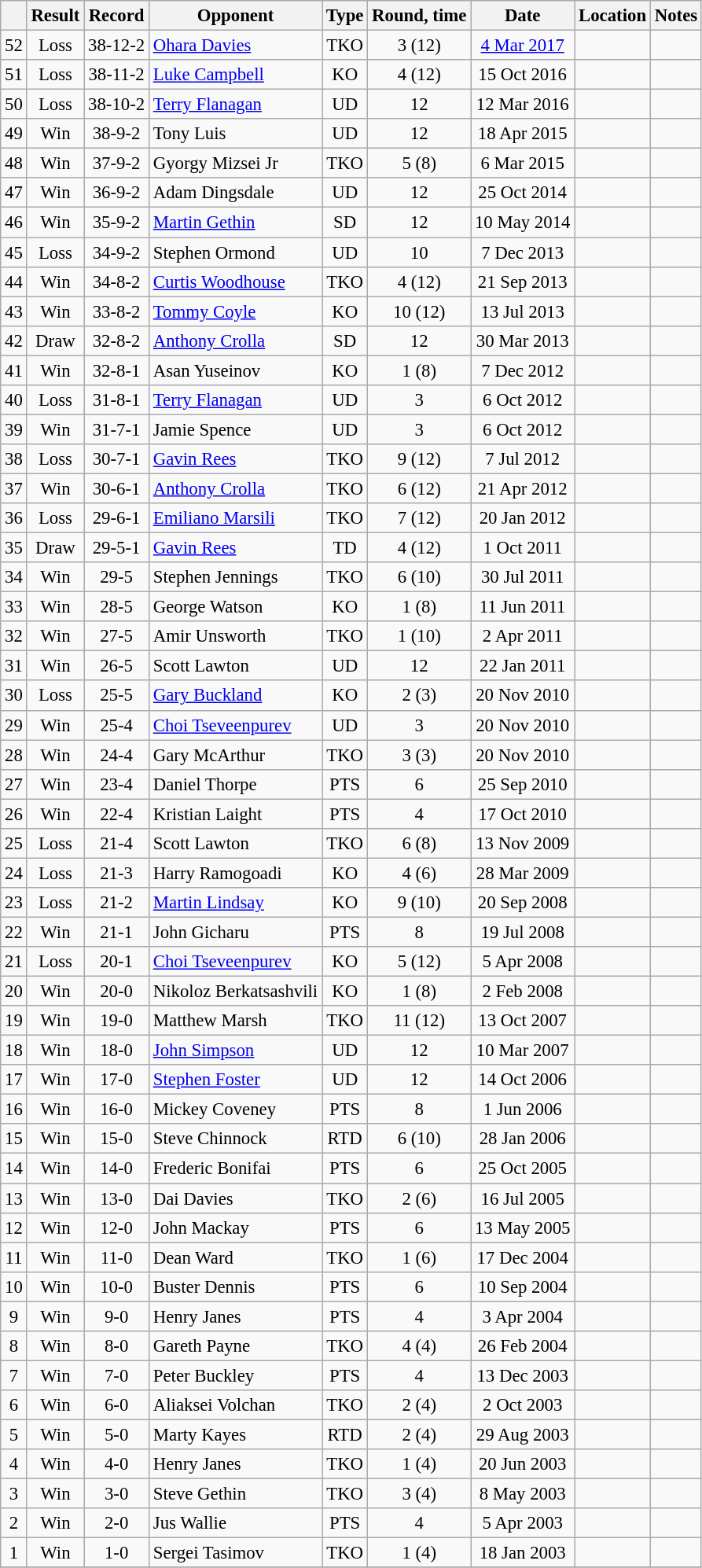<table class="wikitable" style="text-align:center; font-size:95%">
<tr>
<th></th>
<th>Result</th>
<th>Record</th>
<th>Opponent</th>
<th>Type</th>
<th>Round, time</th>
<th>Date</th>
<th>Location</th>
<th>Notes</th>
</tr>
<tr>
<td>52</td>
<td>Loss</td>
<td>38-12-2</td>
<td style="text-align:left;"><a href='#'>Ohara Davies</a></td>
<td>TKO</td>
<td>3 (12)</td>
<td><a href='#'>4 Mar 2017</a></td>
<td style="text-align:left;"></td>
<td align=left></td>
</tr>
<tr>
<td>51</td>
<td>Loss</td>
<td>38-11-2</td>
<td style="text-align:left;"><a href='#'>Luke Campbell</a></td>
<td>KO</td>
<td>4 (12)</td>
<td>15 Oct 2016</td>
<td style="text-align:left;"></td>
<td align=left></td>
</tr>
<tr>
<td>50</td>
<td>Loss</td>
<td>38-10-2</td>
<td style="text-align:left;"><a href='#'>Terry Flanagan</a></td>
<td>UD</td>
<td>12</td>
<td>12 Mar 2016</td>
<td style="text-align:left;"></td>
<td align=left></td>
</tr>
<tr>
<td>49</td>
<td>Win</td>
<td>38-9-2</td>
<td style="text-align:left;">Tony Luis</td>
<td>UD</td>
<td>12</td>
<td>18 Apr 2015</td>
<td style="text-align:left;"></td>
<td align=left></td>
</tr>
<tr>
<td>48</td>
<td>Win</td>
<td>37-9-2</td>
<td style="text-align:left;">Gyorgy Mizsei Jr</td>
<td>TKO</td>
<td>5 (8)</td>
<td>6 Mar 2015</td>
<td style="text-align:left;"></td>
<td></td>
</tr>
<tr>
<td>47</td>
<td>Win</td>
<td>36-9-2</td>
<td style="text-align:left;">Adam Dingsdale</td>
<td>UD</td>
<td>12</td>
<td>25 Oct 2014</td>
<td style="text-align:left;"></td>
<td align=left></td>
</tr>
<tr>
<td>46</td>
<td>Win</td>
<td>35-9-2</td>
<td style="text-align:left;"><a href='#'>Martin Gethin</a></td>
<td>SD</td>
<td>12</td>
<td>10 May 2014</td>
<td style="text-align:left;"></td>
<td align=left></td>
</tr>
<tr>
<td>45</td>
<td>Loss</td>
<td>34-9-2</td>
<td style="text-align:left;">Stephen Ormond</td>
<td>UD</td>
<td>10</td>
<td>7 Dec 2013</td>
<td style="text-align:left;"></td>
<td align=left></td>
</tr>
<tr>
<td>44</td>
<td>Win</td>
<td>34-8-2</td>
<td style="text-align:left;"><a href='#'>Curtis Woodhouse</a></td>
<td>TKO</td>
<td>4 (12)</td>
<td>21 Sep 2013</td>
<td style="text-align:left;"></td>
<td align=left></td>
</tr>
<tr>
<td>43</td>
<td>Win</td>
<td>33-8-2</td>
<td style="text-align:left;"><a href='#'>Tommy Coyle</a></td>
<td>KO</td>
<td>10 (12)</td>
<td>13 Jul 2013</td>
<td style="text-align:left;"></td>
<td align=left></td>
</tr>
<tr>
<td>42</td>
<td>Draw</td>
<td>32-8-2</td>
<td style="text-align:left;"><a href='#'>Anthony Crolla</a></td>
<td>SD</td>
<td>12</td>
<td>30 Mar 2013</td>
<td style="text-align:left;"></td>
<td align=left></td>
</tr>
<tr>
<td>41</td>
<td>Win</td>
<td>32-8-1</td>
<td style="text-align:left;">Asan Yuseinov</td>
<td>KO</td>
<td>1 (8)</td>
<td>7 Dec 2012</td>
<td style="text-align:left;"></td>
<td></td>
</tr>
<tr>
<td>40</td>
<td>Loss</td>
<td>31-8-1</td>
<td style="text-align:left;"><a href='#'>Terry Flanagan</a></td>
<td>UD</td>
<td>3</td>
<td>6 Oct 2012</td>
<td style="text-align:left;"></td>
<td align=left></td>
</tr>
<tr>
<td>39</td>
<td>Win</td>
<td>31-7-1</td>
<td style="text-align:left;">Jamie Spence</td>
<td>UD</td>
<td>3</td>
<td>6 Oct 2012</td>
<td style="text-align:left;"></td>
<td align=left></td>
</tr>
<tr>
<td>38</td>
<td>Loss</td>
<td>30-7-1</td>
<td style="text-align:left;"><a href='#'>Gavin Rees</a></td>
<td>TKO</td>
<td>9 (12)</td>
<td>7 Jul 2012</td>
<td style="text-align:left;"></td>
<td align=left></td>
</tr>
<tr>
<td>37</td>
<td>Win</td>
<td>30-6-1</td>
<td style="text-align:left;"><a href='#'>Anthony Crolla</a></td>
<td>TKO</td>
<td>6 (12)</td>
<td>21 Apr 2012</td>
<td style="text-align:left;"></td>
<td align=left></td>
</tr>
<tr>
<td>36</td>
<td>Loss</td>
<td>29-6-1</td>
<td style="text-align:left;"><a href='#'>Emiliano Marsili</a></td>
<td>TKO</td>
<td>7 (12)</td>
<td>20 Jan 2012</td>
<td style="text-align:left;"></td>
<td align=left></td>
</tr>
<tr>
<td>35</td>
<td>Draw</td>
<td>29-5-1</td>
<td style="text-align:left;"><a href='#'>Gavin Rees</a></td>
<td>TD</td>
<td>4 (12)</td>
<td>1 Oct 2011</td>
<td style="text-align:left;"></td>
<td align=left></td>
</tr>
<tr>
<td>34</td>
<td>Win</td>
<td>29-5</td>
<td style="text-align:left;">Stephen Jennings</td>
<td>TKO</td>
<td>6 (10)</td>
<td>30 Jul 2011</td>
<td style="text-align:left;"></td>
<td align=left></td>
</tr>
<tr>
<td>33</td>
<td>Win</td>
<td>28-5</td>
<td style="text-align:left;">George Watson</td>
<td>KO</td>
<td>1 (8)</td>
<td>11 Jun 2011</td>
<td style="text-align:left;"></td>
<td></td>
</tr>
<tr>
<td>32</td>
<td>Win</td>
<td>27-5</td>
<td style="text-align:left;">Amir Unsworth</td>
<td>TKO</td>
<td>1 (10)</td>
<td>2 Apr 2011</td>
<td style="text-align:left;"></td>
<td align=left></td>
</tr>
<tr>
<td>31</td>
<td>Win</td>
<td>26-5</td>
<td style="text-align:left;">Scott Lawton</td>
<td>UD</td>
<td>12</td>
<td>22 Jan 2011</td>
<td style="text-align:left;"></td>
<td align=left></td>
</tr>
<tr>
<td>30</td>
<td>Loss</td>
<td>25-5</td>
<td style="text-align:left;"><a href='#'>Gary Buckland</a></td>
<td>KO</td>
<td>2 (3)</td>
<td>20 Nov 2010</td>
<td style="text-align:left;"></td>
<td align=left></td>
</tr>
<tr>
<td>29</td>
<td>Win</td>
<td>25-4</td>
<td style="text-align:left;"><a href='#'>Choi Tseveenpurev</a></td>
<td>UD</td>
<td>3</td>
<td>20 Nov 2010</td>
<td style="text-align:left;"></td>
<td align=left></td>
</tr>
<tr>
<td>28</td>
<td>Win</td>
<td>24-4</td>
<td style="text-align:left;">Gary McArthur</td>
<td>TKO</td>
<td>3 (3)</td>
<td>20 Nov 2010</td>
<td style="text-align:left;"></td>
<td align=left></td>
</tr>
<tr>
<td>27</td>
<td>Win</td>
<td>23-4</td>
<td style="text-align:left;">Daniel Thorpe</td>
<td>PTS</td>
<td>6</td>
<td>25 Sep 2010</td>
<td style="text-align:left;"></td>
<td></td>
</tr>
<tr>
<td>26</td>
<td>Win</td>
<td>22-4</td>
<td style="text-align:left;">Kristian Laight</td>
<td>PTS</td>
<td>4</td>
<td>17 Oct 2010</td>
<td style="text-align:left;"></td>
<td></td>
</tr>
<tr>
<td>25</td>
<td>Loss</td>
<td>21-4</td>
<td style="text-align:left;">Scott Lawton</td>
<td>TKO</td>
<td>6 (8)</td>
<td>13 Nov 2009</td>
<td style="text-align:left;"></td>
<td></td>
</tr>
<tr>
<td>24</td>
<td>Loss</td>
<td>21-3</td>
<td style="text-align:left;">Harry Ramogoadi</td>
<td>KO</td>
<td>4 (6)</td>
<td>28 Mar 2009</td>
<td style="text-align:left;"></td>
<td align=left></td>
</tr>
<tr>
<td>23</td>
<td>Loss</td>
<td>21-2</td>
<td style="text-align:left;"><a href='#'>Martin Lindsay</a></td>
<td>KO</td>
<td>9 (10)</td>
<td>20 Sep 2008</td>
<td style="text-align:left;"></td>
<td></td>
</tr>
<tr>
<td>22</td>
<td>Win</td>
<td>21-1</td>
<td style="text-align:left;">John Gicharu</td>
<td>PTS</td>
<td>8</td>
<td>19 Jul 2008</td>
<td style="text-align:left;"></td>
<td align=left></td>
</tr>
<tr>
<td>21</td>
<td>Loss</td>
<td>20-1</td>
<td style="text-align:left;"><a href='#'>Choi Tseveenpurev</a></td>
<td>KO</td>
<td>5 (12)</td>
<td>5 Apr 2008</td>
<td style="text-align:left;"></td>
<td align=left></td>
</tr>
<tr>
<td>20</td>
<td>Win</td>
<td>20-0</td>
<td style="text-align:left;">Nikoloz Berkatsashvili</td>
<td>KO</td>
<td>1 (8)</td>
<td>2 Feb 2008</td>
<td style="text-align:left;"></td>
<td></td>
</tr>
<tr>
<td>19</td>
<td>Win</td>
<td>19-0</td>
<td style="text-align:left;">Matthew Marsh</td>
<td>TKO</td>
<td>11 (12)</td>
<td>13 Oct 2007</td>
<td style="text-align:left;"></td>
<td align=left></td>
</tr>
<tr>
<td>18</td>
<td>Win</td>
<td>18-0</td>
<td style="text-align:left;"><a href='#'>John Simpson</a></td>
<td>UD</td>
<td>12</td>
<td>10 Mar 2007</td>
<td style="text-align:left;"></td>
<td align=left></td>
</tr>
<tr>
<td>17</td>
<td>Win</td>
<td>17-0</td>
<td style="text-align:left;"><a href='#'>Stephen Foster</a></td>
<td>UD</td>
<td>12</td>
<td>14 Oct 2006</td>
<td style="text-align:left;"></td>
<td align=left></td>
</tr>
<tr>
<td>16</td>
<td>Win</td>
<td>16-0</td>
<td style="text-align:left;">Mickey Coveney</td>
<td>PTS</td>
<td>8</td>
<td>1 Jun 2006</td>
<td style="text-align:left;"></td>
<td></td>
</tr>
<tr>
<td>15</td>
<td>Win</td>
<td>15-0</td>
<td style="text-align:left;">Steve Chinnock</td>
<td>RTD</td>
<td>6 (10)</td>
<td>28 Jan 2006</td>
<td style="text-align:left;"></td>
<td align=left></td>
</tr>
<tr>
<td>14</td>
<td>Win</td>
<td>14-0</td>
<td style="text-align:left;">Frederic Bonifai</td>
<td>PTS</td>
<td>6</td>
<td>25 Oct 2005</td>
<td style="text-align:left;"></td>
<td></td>
</tr>
<tr>
<td>13</td>
<td>Win</td>
<td>13-0</td>
<td style="text-align:left;">Dai Davies</td>
<td>TKO</td>
<td>2 (6)</td>
<td>16 Jul 2005</td>
<td style="text-align:left;"></td>
<td></td>
</tr>
<tr>
<td>12</td>
<td>Win</td>
<td>12-0</td>
<td style="text-align:left;">John Mackay</td>
<td>PTS</td>
<td>6</td>
<td>13 May 2005</td>
<td style="text-align:left;"></td>
<td></td>
</tr>
<tr>
<td>11</td>
<td>Win</td>
<td>11-0</td>
<td style="text-align:left;">Dean Ward</td>
<td>TKO</td>
<td>1 (6)</td>
<td>17 Dec 2004</td>
<td style="text-align:left;"></td>
<td></td>
</tr>
<tr>
<td>10</td>
<td>Win</td>
<td>10-0</td>
<td style="text-align:left;">Buster Dennis</td>
<td>PTS</td>
<td>6</td>
<td>10 Sep 2004</td>
<td style="text-align:left;"></td>
<td></td>
</tr>
<tr>
<td>9</td>
<td>Win</td>
<td>9-0</td>
<td style="text-align:left;">Henry Janes</td>
<td>PTS</td>
<td>4</td>
<td>3 Apr 2004</td>
<td style="text-align:left;"></td>
<td></td>
</tr>
<tr>
<td>8</td>
<td>Win</td>
<td>8-0</td>
<td style="text-align:left;">Gareth Payne</td>
<td>TKO</td>
<td>4 (4)</td>
<td>26 Feb 2004</td>
<td style="text-align:left;"></td>
<td></td>
</tr>
<tr>
<td>7</td>
<td>Win</td>
<td>7-0</td>
<td style="text-align:left;">Peter Buckley</td>
<td>PTS</td>
<td>4</td>
<td>13 Dec 2003</td>
<td style="text-align:left;"></td>
<td></td>
</tr>
<tr>
<td>6</td>
<td>Win</td>
<td>6-0</td>
<td style="text-align:left;">Aliaksei Volchan</td>
<td>TKO</td>
<td>2 (4)</td>
<td>2 Oct 2003</td>
<td style="text-align:left;"></td>
<td></td>
</tr>
<tr>
<td>5</td>
<td>Win</td>
<td>5-0</td>
<td style="text-align:left;">Marty Kayes</td>
<td>RTD</td>
<td>2 (4)</td>
<td>29 Aug 2003</td>
<td style="text-align:left;"></td>
<td></td>
</tr>
<tr>
<td>4</td>
<td>Win</td>
<td>4-0</td>
<td style="text-align:left;">Henry Janes</td>
<td>TKO</td>
<td>1 (4)</td>
<td>20 Jun 2003</td>
<td style="text-align:left;"></td>
<td></td>
</tr>
<tr>
<td>3</td>
<td>Win</td>
<td>3-0</td>
<td style="text-align:left;">Steve Gethin</td>
<td>TKO</td>
<td>3 (4)</td>
<td>8 May 2003</td>
<td style="text-align:left;"></td>
<td></td>
</tr>
<tr>
<td>2</td>
<td>Win</td>
<td>2-0</td>
<td style="text-align:left;">Jus Wallie</td>
<td>PTS</td>
<td>4</td>
<td>5 Apr 2003</td>
<td style="text-align:left;"></td>
<td></td>
</tr>
<tr>
<td>1</td>
<td>Win</td>
<td>1-0</td>
<td style="text-align:left;">Sergei Tasimov</td>
<td>TKO</td>
<td>1 (4)</td>
<td>18 Jan 2003</td>
<td style="text-align:left;"></td>
<td></td>
</tr>
<tr>
</tr>
</table>
